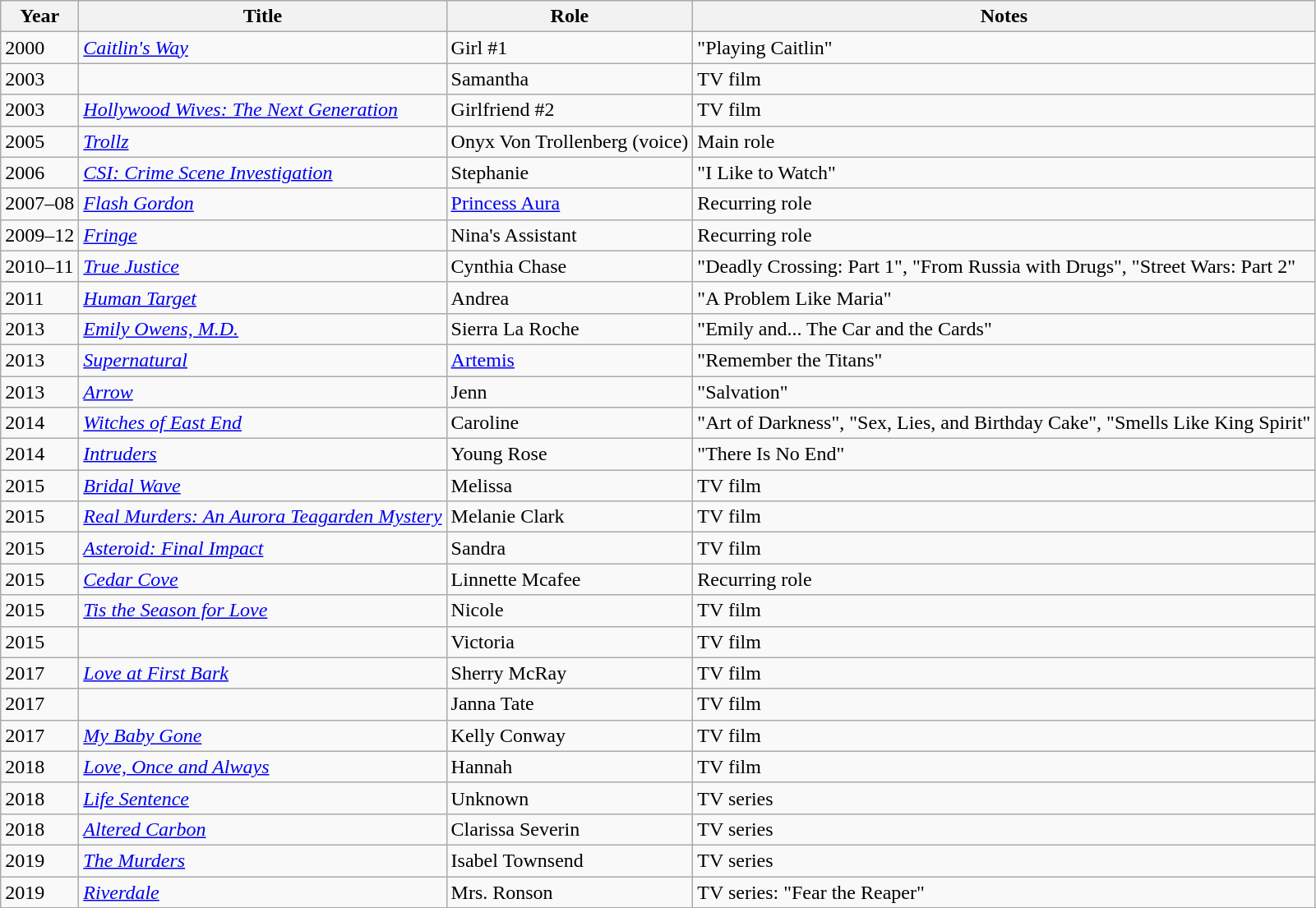<table class="wikitable sortable">
<tr>
<th>Year</th>
<th>Title</th>
<th>Role</th>
<th class="unsortable">Notes</th>
</tr>
<tr>
<td>2000</td>
<td><em><a href='#'>Caitlin's Way</a></em></td>
<td>Girl #1</td>
<td>"Playing Caitlin"</td>
</tr>
<tr>
<td>2003</td>
<td><em></em></td>
<td>Samantha</td>
<td>TV film</td>
</tr>
<tr>
<td>2003</td>
<td><em><a href='#'>Hollywood Wives: The Next Generation</a></em></td>
<td>Girlfriend #2</td>
<td>TV film</td>
</tr>
<tr>
<td>2005</td>
<td><em><a href='#'>Trollz</a></em></td>
<td>Onyx Von Trollenberg (voice)</td>
<td>Main role</td>
</tr>
<tr>
<td>2006</td>
<td><em><a href='#'>CSI: Crime Scene Investigation</a></em></td>
<td>Stephanie</td>
<td>"I Like to Watch"</td>
</tr>
<tr>
<td>2007–08</td>
<td><em><a href='#'>Flash Gordon</a></em></td>
<td><a href='#'>Princess Aura</a></td>
<td>Recurring role</td>
</tr>
<tr>
<td>2009–12</td>
<td><em><a href='#'>Fringe</a></em></td>
<td>Nina's Assistant</td>
<td>Recurring role</td>
</tr>
<tr>
<td>2010–11</td>
<td><em><a href='#'>True Justice</a></em></td>
<td>Cynthia Chase</td>
<td>"Deadly Crossing: Part 1", "From Russia with Drugs", "Street Wars: Part 2"</td>
</tr>
<tr>
<td>2011</td>
<td><em><a href='#'>Human Target</a></em></td>
<td>Andrea</td>
<td>"A Problem Like Maria"</td>
</tr>
<tr>
<td>2013</td>
<td><em><a href='#'>Emily Owens, M.D.</a></em></td>
<td>Sierra La Roche</td>
<td>"Emily and... The Car and the Cards"</td>
</tr>
<tr>
<td>2013</td>
<td><em><a href='#'>Supernatural</a></em></td>
<td><a href='#'>Artemis</a></td>
<td>"Remember the Titans"</td>
</tr>
<tr>
<td>2013</td>
<td><em><a href='#'>Arrow</a></em></td>
<td>Jenn</td>
<td>"Salvation"</td>
</tr>
<tr>
<td>2014</td>
<td><em><a href='#'>Witches of East End</a></em></td>
<td>Caroline</td>
<td>"Art of Darkness", "Sex, Lies, and Birthday Cake", "Smells Like King Spirit"</td>
</tr>
<tr>
<td>2014</td>
<td><em><a href='#'>Intruders</a></em></td>
<td>Young Rose</td>
<td>"There Is No End"</td>
</tr>
<tr>
<td>2015</td>
<td><em><a href='#'>Bridal Wave</a></em></td>
<td>Melissa</td>
<td>TV film</td>
</tr>
<tr>
<td>2015</td>
<td><em><a href='#'>Real Murders: An Aurora Teagarden Mystery</a></em></td>
<td>Melanie Clark</td>
<td>TV film</td>
</tr>
<tr>
<td>2015</td>
<td><em><a href='#'>Asteroid: Final Impact</a></em></td>
<td>Sandra</td>
<td>TV film</td>
</tr>
<tr>
<td>2015</td>
<td><em><a href='#'>Cedar Cove</a></em></td>
<td>Linnette Mcafee</td>
<td>Recurring role</td>
</tr>
<tr>
<td>2015</td>
<td><em><a href='#'>Tis the Season for Love</a></em></td>
<td>Nicole</td>
<td>TV film</td>
</tr>
<tr>
<td>2015</td>
<td><em></em></td>
<td>Victoria</td>
<td>TV film</td>
</tr>
<tr>
<td>2017</td>
<td><em><a href='#'>Love at First Bark</a></em></td>
<td>Sherry McRay</td>
<td>TV film</td>
</tr>
<tr>
<td>2017</td>
<td><em></em></td>
<td>Janna Tate</td>
<td>TV film</td>
</tr>
<tr>
<td>2017</td>
<td><em><a href='#'>My Baby Gone</a></em></td>
<td>Kelly Conway</td>
<td>TV film</td>
</tr>
<tr>
<td>2018</td>
<td><em><a href='#'>Love, Once and Always</a></em></td>
<td>Hannah</td>
<td>TV film</td>
</tr>
<tr>
<td>2018</td>
<td><em><a href='#'>Life Sentence</a></em></td>
<td>Unknown</td>
<td>TV series</td>
</tr>
<tr>
<td>2018</td>
<td><em><a href='#'>Altered Carbon</a></em></td>
<td>Clarissa Severin</td>
<td>TV series</td>
</tr>
<tr>
<td>2019</td>
<td><em><a href='#'>The Murders</a></em></td>
<td>Isabel Townsend</td>
<td>TV series</td>
</tr>
<tr>
<td>2019</td>
<td><em><a href='#'>Riverdale</a></em></td>
<td>Mrs. Ronson</td>
<td>TV series: "Fear the Reaper"</td>
</tr>
<tr>
</tr>
</table>
